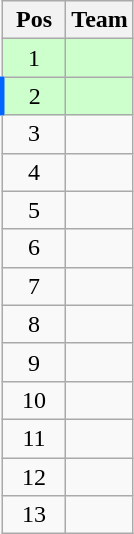<table class="wikitable" style="text-align:center;">
<tr>
<th width=35>Pos</th>
<th>Team</th>
</tr>
<tr bgcolor=ccffcc>
<td>1</td>
<td align=left></td>
</tr>
<tr bgcolor=ccffcc>
<td style="border-left:3px solid #06f;">2</td>
<td align=left></td>
</tr>
<tr>
<td>3</td>
<td align=left></td>
</tr>
<tr>
<td>4</td>
<td align=left></td>
</tr>
<tr>
<td>5</td>
<td align=left></td>
</tr>
<tr>
<td>6</td>
<td align=left></td>
</tr>
<tr>
<td>7</td>
<td align=left></td>
</tr>
<tr>
<td>8</td>
<td align=left></td>
</tr>
<tr>
<td>9</td>
<td align=left></td>
</tr>
<tr>
<td>10</td>
<td align=left></td>
</tr>
<tr>
<td>11</td>
<td align=left></td>
</tr>
<tr>
<td>12</td>
<td align=left></td>
</tr>
<tr>
<td>13</td>
<td align=left></td>
</tr>
</table>
